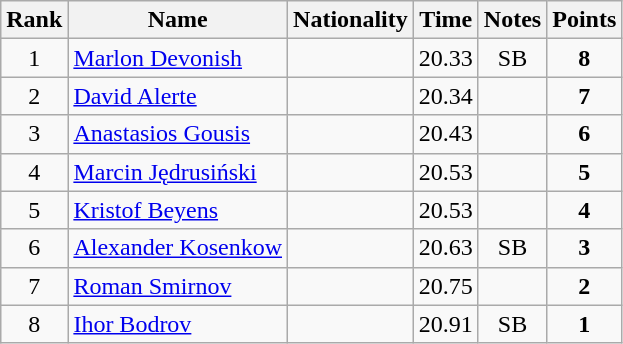<table class="wikitable sortable" style="text-align:center">
<tr>
<th>Rank</th>
<th>Name</th>
<th>Nationality</th>
<th>Time</th>
<th>Notes</th>
<th>Points</th>
</tr>
<tr>
<td>1</td>
<td align=left><a href='#'>Marlon Devonish</a></td>
<td align=left></td>
<td>20.33</td>
<td>SB</td>
<td><strong>8</strong></td>
</tr>
<tr>
<td>2</td>
<td align=left><a href='#'>David Alerte</a></td>
<td align=left></td>
<td>20.34</td>
<td></td>
<td><strong>7</strong></td>
</tr>
<tr>
<td>3</td>
<td align=left><a href='#'>Anastasios Gousis</a></td>
<td align=left></td>
<td>20.43</td>
<td></td>
<td><strong>6</strong></td>
</tr>
<tr>
<td>4</td>
<td align=left><a href='#'>Marcin Jędrusiński</a></td>
<td align=left></td>
<td>20.53</td>
<td></td>
<td><strong>5</strong></td>
</tr>
<tr>
<td>5</td>
<td align=left><a href='#'>Kristof Beyens</a></td>
<td align=left></td>
<td>20.53</td>
<td></td>
<td><strong>4</strong></td>
</tr>
<tr>
<td>6</td>
<td align=left><a href='#'>Alexander Kosenkow</a></td>
<td align=left></td>
<td>20.63</td>
<td>SB</td>
<td><strong>3</strong></td>
</tr>
<tr>
<td>7</td>
<td align=left><a href='#'>Roman Smirnov</a></td>
<td align=left></td>
<td>20.75</td>
<td></td>
<td><strong>2</strong></td>
</tr>
<tr>
<td>8</td>
<td align=left><a href='#'>Ihor Bodrov</a></td>
<td align=left></td>
<td>20.91</td>
<td>SB</td>
<td><strong>1</strong></td>
</tr>
</table>
